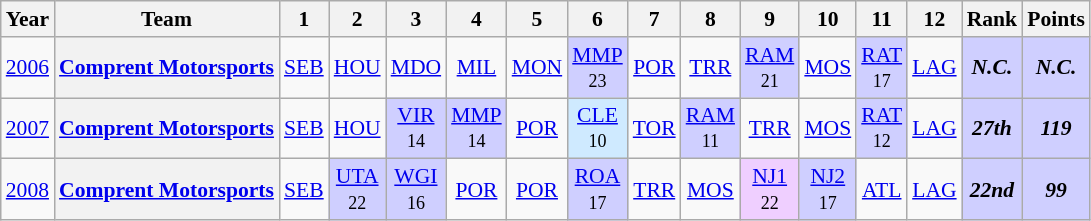<table class="wikitable" style="text-align:center; font-size:90%">
<tr>
<th>Year</th>
<th>Team</th>
<th>1</th>
<th>2</th>
<th>3</th>
<th>4</th>
<th>5</th>
<th>6</th>
<th>7</th>
<th>8</th>
<th>9</th>
<th>10</th>
<th>11</th>
<th>12</th>
<th>Rank</th>
<th>Points</th>
</tr>
<tr>
<td><a href='#'>2006</a></td>
<th><a href='#'>Comprent Motorsports</a></th>
<td><a href='#'>SEB</a></td>
<td><a href='#'>HOU</a></td>
<td><a href='#'>MDO</a><br></td>
<td><a href='#'>MIL</a></td>
<td><a href='#'>MON</a></td>
<td style="background:#CFCFFF;"><a href='#'>MMP</a><br><small>23</small></td>
<td><a href='#'>POR</a></td>
<td><a href='#'>TRR</a></td>
<td style="background:#CFCFFF;"><a href='#'>RAM</a><br><small>21</small></td>
<td><a href='#'>MOS</a></td>
<td style="background:#CFCFFF;"><a href='#'>RAT</a><br><small>17</small></td>
<td><a href='#'>LAG</a></td>
<td style="background-color:#CFCFFF"><strong><em>N.C.</em></strong></td>
<td style="background-color:#CFCFFF"><strong><em>N.C.</em></strong></td>
</tr>
<tr>
<td><a href='#'>2007</a></td>
<th><a href='#'>Comprent Motorsports</a></th>
<td><a href='#'>SEB</a></td>
<td><a href='#'>HOU</a></td>
<td style="background:#CFCFFF;"><a href='#'>VIR</a><br><small>14</small></td>
<td style="background:#CFCFFF;"><a href='#'>MMP</a><br><small>14</small></td>
<td><a href='#'>POR</a></td>
<td style="background:#CFEAFF;"><a href='#'>CLE</a><br><small>10</small></td>
<td><a href='#'>TOR</a></td>
<td style="background:#CFCFFF;"><a href='#'>RAM</a><br><small>11</small></td>
<td><a href='#'>TRR</a></td>
<td><a href='#'>MOS</a></td>
<td style="background:#CFCFFF;"><a href='#'>RAT</a><br><small>12</small></td>
<td><a href='#'>LAG</a></td>
<td style="background-color:#CFCFFF"><strong><em>27th</em></strong></td>
<td style="background-color:#CFCFFF"><strong><em>119</em></strong></td>
</tr>
<tr>
<td><a href='#'>2008</a></td>
<th><a href='#'>Comprent Motorsports</a></th>
<td><a href='#'>SEB</a></td>
<td style="background:#CFCFFF;"><a href='#'>UTA</a><br> <small>22</small></td>
<td style="background:#CFCFFF;"><a href='#'>WGI</a><br> <small>16</small></td>
<td><a href='#'>POR</a></td>
<td><a href='#'>POR</a></td>
<td style="background:#CFCFFF;"><a href='#'>ROA</a><br> <small>17</small></td>
<td><a href='#'>TRR</a></td>
<td><a href='#'>MOS</a></td>
<td style="background:#EFCFFF;"><a href='#'>NJ1</a><br> <small>22</small></td>
<td style="background:#CFCFFF;"><a href='#'>NJ2</a><br> <small>17</small></td>
<td><a href='#'>ATL</a></td>
<td><a href='#'>LAG</a></td>
<td style="background:#CFCFFF;"><strong><em>22nd</em></strong></td>
<td style="background:#CFCFFF;"><strong><em>99</em></strong></td>
</tr>
</table>
